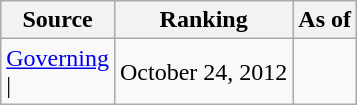<table class="wikitable" style="text-align:center">
<tr>
<th>Source</th>
<th>Ranking</th>
<th>As of</th>
</tr>
<tr>
<td align=left><a href='#'>Governing</a><br>| </td>
<td>October 24, 2012</td>
</tr>
</table>
